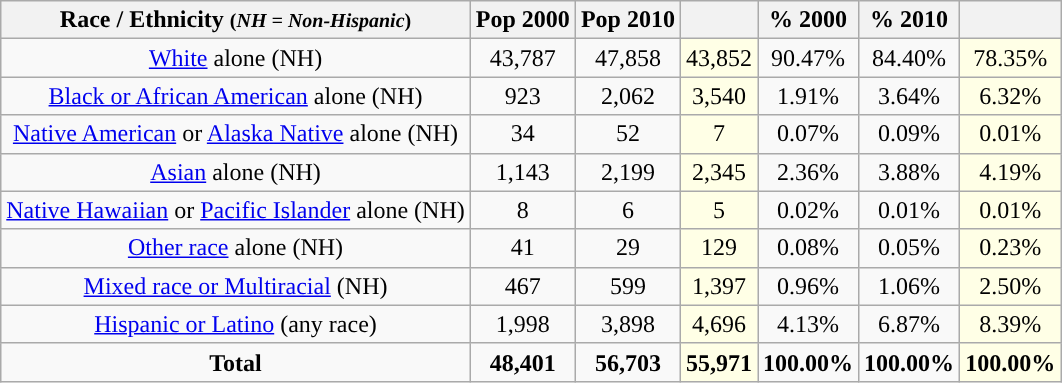<table class="wikitable" style="text-align:center;">
<tr>
<th>Race / Ethnicity <small>(<em>NH = Non-Hispanic</em>)</small></th>
<th>Pop 2000</th>
<th>Pop 2010</th>
<th></th>
<th>% 2000</th>
<th>% 2010</th>
<th></th>
</tr>
<tr>
<td><a href='#'>White</a> alone (NH)</td>
<td>43,787</td>
<td>47,858</td>
<td style='background: #ffffe6;'>43,852</td>
<td>90.47%</td>
<td>84.40%</td>
<td style='background: #ffffe6;'>78.35%</td>
</tr>
<tr>
<td><a href='#'>Black or African American</a> alone (NH)</td>
<td>923</td>
<td>2,062</td>
<td style='background: #ffffe6;'>3,540</td>
<td>1.91%</td>
<td>3.64%</td>
<td style='background: #ffffe6;'>6.32%</td>
</tr>
<tr>
<td><a href='#'>Native American</a> or <a href='#'>Alaska Native</a> alone (NH)</td>
<td>34</td>
<td>52</td>
<td style='background: #ffffe6;'>7</td>
<td>0.07%</td>
<td>0.09%</td>
<td style='background: #ffffe6;'>0.01%</td>
</tr>
<tr>
<td><a href='#'>Asian</a> alone (NH)</td>
<td>1,143</td>
<td>2,199</td>
<td style='background: #ffffe6;'>2,345</td>
<td>2.36%</td>
<td>3.88%</td>
<td style='background: #ffffe6;'>4.19%</td>
</tr>
<tr>
<td><a href='#'>Native Hawaiian</a> or <a href='#'>Pacific Islander</a> alone (NH)</td>
<td>8</td>
<td>6</td>
<td style='background: #ffffe6;'>5</td>
<td>0.02%</td>
<td>0.01%</td>
<td style='background: #ffffe6;'>0.01%</td>
</tr>
<tr>
<td><a href='#'>Other race</a> alone (NH)</td>
<td>41</td>
<td>29</td>
<td style='background: #ffffe6;'>129</td>
<td>0.08%</td>
<td>0.05%</td>
<td style='background: #ffffe6;'>0.23%</td>
</tr>
<tr>
<td><a href='#'>Mixed race or Multiracial</a> (NH)</td>
<td>467</td>
<td>599</td>
<td style='background: #ffffe6;'>1,397</td>
<td>0.96%</td>
<td>1.06%</td>
<td style='background: #ffffe6;'>2.50%</td>
</tr>
<tr>
<td><a href='#'>Hispanic or Latino</a> (any race)</td>
<td>1,998</td>
<td>3,898</td>
<td style='background: #ffffe6;'>4,696</td>
<td>4.13%</td>
<td>6.87%</td>
<td style='background: #ffffe6;'>8.39%</td>
</tr>
<tr>
<td><strong>Total</strong></td>
<td><strong>48,401</strong></td>
<td><strong>56,703</strong></td>
<td style='background: #ffffe6;'><strong>55,971</strong></td>
<td><strong>100.00%</strong></td>
<td><strong>100.00%</strong></td>
<td style='background: #ffffe6;'><strong>100.00%</strong></td>
</tr>
</table>
